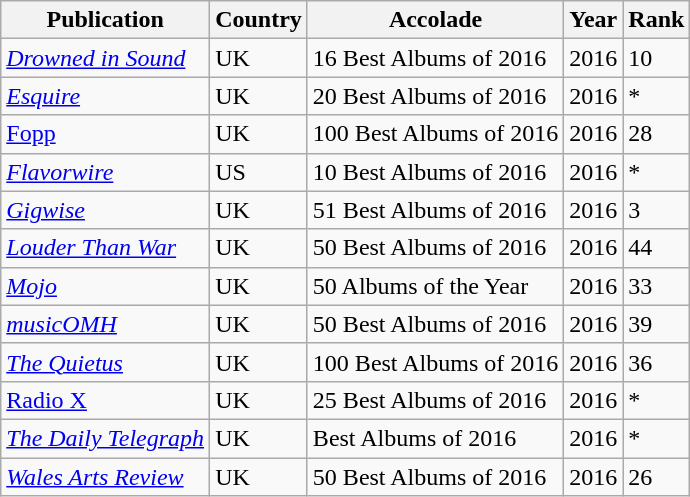<table class="wikitable">
<tr>
<th>Publication</th>
<th>Country</th>
<th>Accolade</th>
<th>Year</th>
<th>Rank</th>
</tr>
<tr>
<td><em><a href='#'>Drowned in Sound</a></em></td>
<td>UK</td>
<td>16 Best Albums of 2016</td>
<td>2016</td>
<td align="centre">10</td>
</tr>
<tr>
<td><em><a href='#'>Esquire</a></em></td>
<td>UK</td>
<td>20 Best Albums of 2016</td>
<td>2016</td>
<td align="centre">*</td>
</tr>
<tr>
<td><a href='#'>Fopp</a></td>
<td>UK</td>
<td>100 Best Albums of 2016</td>
<td>2016</td>
<td align="centre">28</td>
</tr>
<tr>
<td><em><a href='#'>Flavorwire</a></em></td>
<td>US</td>
<td>10 Best Albums of 2016</td>
<td>2016</td>
<td align="centre">*</td>
</tr>
<tr>
<td><em><a href='#'>Gigwise</a></em></td>
<td>UK</td>
<td>51 Best Albums of 2016</td>
<td>2016</td>
<td align="centre">3</td>
</tr>
<tr>
<td><em><a href='#'>Louder Than War</a></em></td>
<td>UK</td>
<td>50 Best Albums of 2016</td>
<td>2016</td>
<td align="centre">44</td>
</tr>
<tr>
<td><em><a href='#'>Mojo</a></em></td>
<td>UK</td>
<td>50 Albums of the Year</td>
<td>2016</td>
<td align="centre">33</td>
</tr>
<tr>
<td><em><a href='#'>musicOMH</a></em></td>
<td>UK</td>
<td>50 Best Albums of 2016</td>
<td>2016</td>
<td align="centre">39</td>
</tr>
<tr>
<td><em><a href='#'>The Quietus</a></em></td>
<td>UK</td>
<td>100 Best Albums of 2016</td>
<td>2016</td>
<td align="centre">36</td>
</tr>
<tr>
<td><a href='#'>Radio X</a></td>
<td>UK</td>
<td>25 Best Albums of 2016</td>
<td>2016</td>
<td align="centre">*</td>
</tr>
<tr>
<td><em><a href='#'>The Daily Telegraph</a></em></td>
<td>UK</td>
<td>Best Albums of 2016</td>
<td>2016</td>
<td align="centre">*</td>
</tr>
<tr>
<td><em><a href='#'>Wales Arts Review</a></em></td>
<td>UK</td>
<td>50 Best Albums of 2016</td>
<td>2016</td>
<td align= "centre">26</td>
</tr>
</table>
